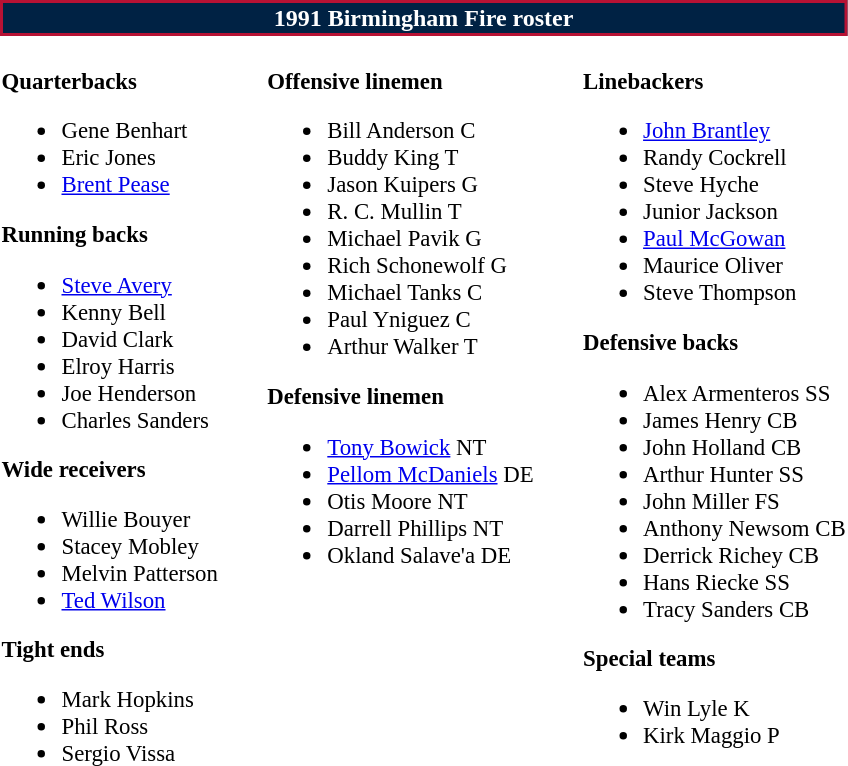<table class="toccolours" style="text-align: left;">
<tr>
<th colspan="9" style="background-color: #002244; color: #FFFFFF; border: 2px solid #B71234; text-align: center;">1991 Birmingham Fire roster</th>
</tr>
<tr>
<td style="font-size: 95%;" valign="top"><br><strong>Quarterbacks</strong><ul><li> Gene Benhart</li><li> Eric Jones</li><li> <a href='#'>Brent Pease</a></li></ul><strong>Running backs</strong><ul><li> <a href='#'>Steve Avery</a></li><li> Kenny Bell</li><li> David Clark</li><li> Elroy Harris</li><li> Joe Henderson</li><li> Charles Sanders</li></ul><strong>Wide receivers</strong><ul><li> Willie Bouyer</li><li> Stacey Mobley</li><li> Melvin Patterson</li><li> <a href='#'>Ted Wilson</a></li></ul><strong>Tight ends</strong><ul><li> Mark Hopkins</li><li> Phil Ross</li><li> Sergio Vissa</li></ul></td>
<td style="width: 25px;"></td>
<td style="font-size: 95%;" valign="top"><br><strong>Offensive linemen</strong><ul><li> Bill Anderson C</li><li> Buddy King T</li><li> Jason Kuipers G</li><li> R. C. Mullin T</li><li> Michael Pavik G</li><li> Rich Schonewolf G</li><li> Michael Tanks C</li><li> Paul Yniguez C</li><li> Arthur Walker T</li></ul><strong>Defensive linemen</strong><ul><li> <a href='#'>Tony Bowick</a> NT</li><li> <a href='#'>Pellom McDaniels</a> DE</li><li> Otis Moore NT</li><li> Darrell Phillips NT</li><li> Okland Salave'a DE</li></ul></td>
<td style="width: 25px;"></td>
<td style="font-size: 95%;" valign="top"><br><strong>Linebackers</strong><ul><li> <a href='#'>John Brantley</a></li><li> Randy Cockrell</li><li> Steve Hyche</li><li> Junior Jackson</li><li> <a href='#'>Paul McGowan</a></li><li> Maurice Oliver</li><li> Steve Thompson</li></ul><strong>Defensive backs</strong><ul><li> Alex Armenteros SS</li><li> James Henry CB</li><li> John Holland CB</li><li> Arthur Hunter SS</li><li> John Miller FS</li><li> Anthony Newsom CB</li><li> Derrick Richey CB</li><li> Hans Riecke SS</li><li> Tracy Sanders CB</li></ul><strong>Special teams</strong><ul><li> Win Lyle K</li><li> Kirk Maggio P</li></ul></td>
</tr>
</table>
